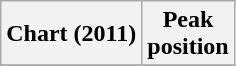<table class="wikitable plainrowheaders" style="text-align:center">
<tr>
<th scope="col">Chart (2011)</th>
<th scope="col">Peak<br> position</th>
</tr>
<tr>
</tr>
</table>
